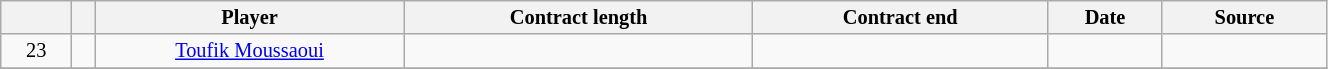<table class="wikitable sortable" style="width:70%; text-align:center; font-size:85%; text-align:centre;">
<tr>
<th></th>
<th></th>
<th scope="col" style="width:200px;">Player</th>
<th>Contract length</th>
<th>Contract end</th>
<th scope="col" style="width:70px;">Date</th>
<th>Source</th>
</tr>
<tr>
<td align=center>23</td>
<td align=center></td>
<td><a href='#'>Toufik Moussaoui</a></td>
<td align=center></td>
<td align=center></td>
<td align=center></td>
<td align=center></td>
</tr>
<tr>
</tr>
</table>
